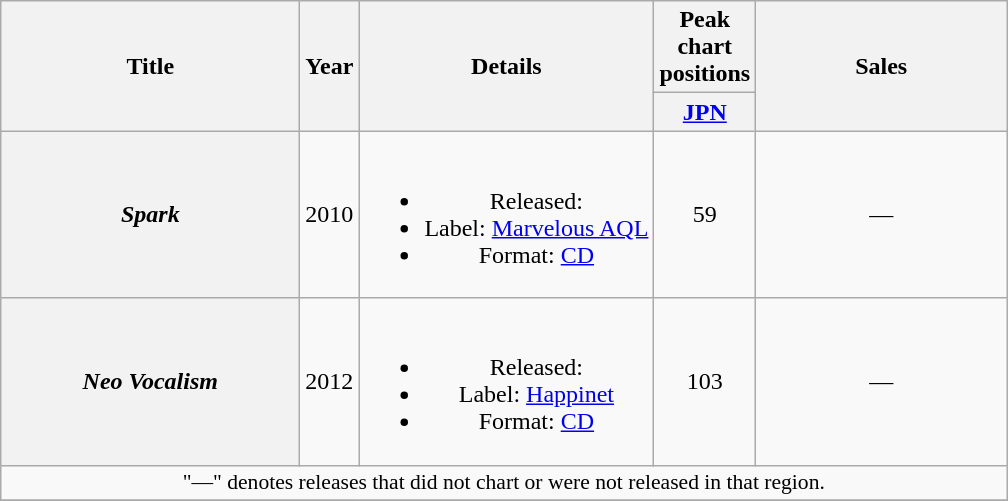<table class="wikitable plainrowheaders" style="text-align:center;">
<tr>
<th rowspan="2" style="width:12em;">Title</th>
<th rowspan="2">Year</th>
<th rowspan="2">Details</th>
<th colspan="1">Peak chart positions</th>
<th rowspan="2" style="width:10em;">Sales</th>
</tr>
<tr>
<th width="30"><a href='#'>JPN</a></th>
</tr>
<tr>
<th scope="row"><em>Spark</em></th>
<td>2010</td>
<td><br><ul><li>Released: </li><li>Label: <a href='#'>Marvelous AQL</a></li><li>Format: <a href='#'>CD</a></li></ul></td>
<td>59</td>
<td>—</td>
</tr>
<tr>
<th scope="row"><em>Neo Vocalism</em></th>
<td>2012</td>
<td><br><ul><li>Released: </li><li>Label: <a href='#'>Happinet</a></li><li>Format: <a href='#'>CD</a></li></ul></td>
<td>103</td>
<td>—</td>
</tr>
<tr>
<td colspan="5" style="font-size:90%;">"—" denotes releases that did not chart or were not released in that region.</td>
</tr>
<tr>
</tr>
</table>
